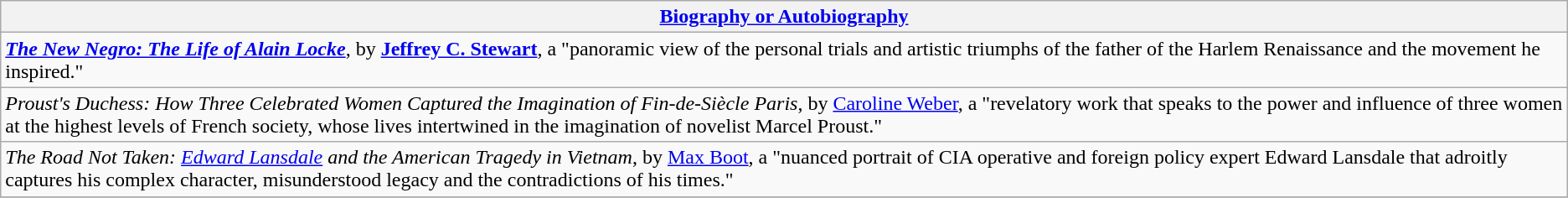<table class="wikitable" style="float:left; float:none;">
<tr>
<th><a href='#'>Biography or Autobiography</a></th>
</tr>
<tr>
<td><strong><em><a href='#'>The New Negro: The Life of Alain Locke</a></em></strong>, by <strong><a href='#'>Jeffrey C. Stewart</a></strong>, a "panoramic view of the personal trials and artistic triumphs of the father of the Harlem Renaissance and the movement he inspired."</td>
</tr>
<tr>
<td><em>Proust's Duchess: How Three Celebrated Women Captured the Imagination of Fin-de-Siècle Paris</em>, by <a href='#'>Caroline Weber</a>, a "revelatory work that speaks to the power and influence of three women at the highest levels of French society, whose lives intertwined in the imagination of novelist Marcel Proust."</td>
</tr>
<tr>
<td><em>The Road Not Taken: <a href='#'>Edward Lansdale</a> and the American Tragedy in Vietnam</em>, by <a href='#'>Max Boot</a>, a "nuanced portrait of CIA operative and foreign policy expert Edward Lansdale that adroitly captures his complex character, misunderstood legacy and the contradictions of his times."</td>
</tr>
<tr>
</tr>
</table>
